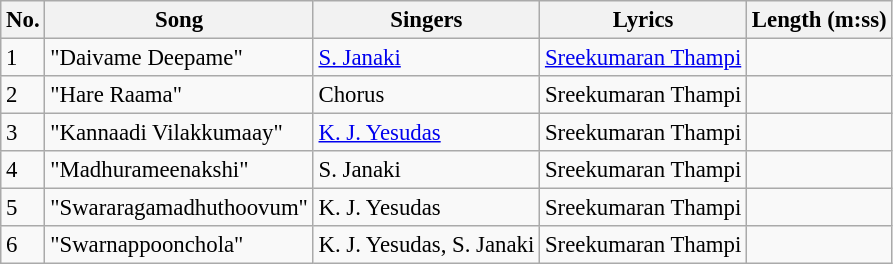<table class="wikitable" style="font-size:95%;">
<tr>
<th>No.</th>
<th>Song</th>
<th>Singers</th>
<th>Lyrics</th>
<th>Length (m:ss)</th>
</tr>
<tr>
<td>1</td>
<td>"Daivame Deepame"</td>
<td><a href='#'>S. Janaki</a></td>
<td><a href='#'>Sreekumaran Thampi</a></td>
<td></td>
</tr>
<tr>
<td>2</td>
<td>"Hare Raama"</td>
<td>Chorus</td>
<td>Sreekumaran Thampi</td>
<td></td>
</tr>
<tr>
<td>3</td>
<td>"Kannaadi Vilakkumaay"</td>
<td><a href='#'>K. J. Yesudas</a></td>
<td>Sreekumaran Thampi</td>
<td></td>
</tr>
<tr>
<td>4</td>
<td>"Madhurameenakshi"</td>
<td>S. Janaki</td>
<td>Sreekumaran Thampi</td>
<td></td>
</tr>
<tr>
<td>5</td>
<td>"Swararagamadhuthoovum"</td>
<td>K. J. Yesudas</td>
<td>Sreekumaran Thampi</td>
<td></td>
</tr>
<tr>
<td>6</td>
<td>"Swarnappoonchola"</td>
<td>K. J. Yesudas, S. Janaki</td>
<td>Sreekumaran Thampi</td>
<td></td>
</tr>
</table>
